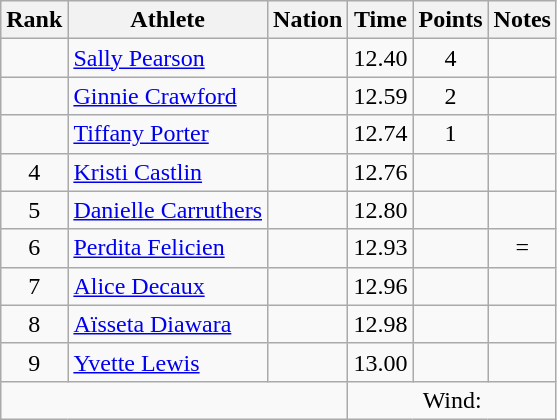<table class="wikitable mw-datatable sortable" style="text-align:center;">
<tr>
<th>Rank</th>
<th>Athlete</th>
<th>Nation</th>
<th>Time</th>
<th>Points</th>
<th>Notes</th>
</tr>
<tr>
<td></td>
<td align=left><a href='#'>Sally Pearson</a></td>
<td align=left></td>
<td>12.40</td>
<td>4</td>
<td></td>
</tr>
<tr>
<td></td>
<td align=left><a href='#'>Ginnie Crawford</a></td>
<td align=left></td>
<td>12.59</td>
<td>2</td>
<td></td>
</tr>
<tr>
<td></td>
<td align=left><a href='#'>Tiffany Porter</a></td>
<td align=left></td>
<td>12.74</td>
<td>1</td>
<td></td>
</tr>
<tr>
<td>4</td>
<td align=left><a href='#'>Kristi Castlin</a></td>
<td align=left></td>
<td>12.76</td>
<td></td>
<td></td>
</tr>
<tr>
<td>5</td>
<td align=left><a href='#'>Danielle Carruthers</a></td>
<td align=left></td>
<td>12.80</td>
<td></td>
<td></td>
</tr>
<tr>
<td>6</td>
<td align=left><a href='#'>Perdita Felicien</a></td>
<td align=left></td>
<td>12.93</td>
<td></td>
<td>=</td>
</tr>
<tr>
<td>7</td>
<td align=left><a href='#'>Alice Decaux</a></td>
<td align=left></td>
<td>12.96</td>
<td></td>
<td></td>
</tr>
<tr>
<td>8</td>
<td align=left><a href='#'>Aïsseta Diawara</a></td>
<td align=left></td>
<td>12.98</td>
<td></td>
<td></td>
</tr>
<tr>
<td>9</td>
<td align=left><a href='#'>Yvette Lewis</a></td>
<td align=left></td>
<td>13.00</td>
<td></td>
<td></td>
</tr>
<tr class="sortbottom">
<td colspan=3></td>
<td colspan=3>Wind: </td>
</tr>
</table>
